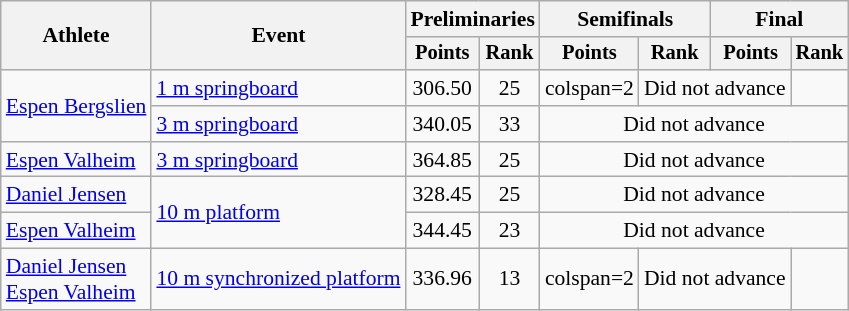<table class=wikitable style="font-size:90%;">
<tr>
<th rowspan="2">Athlete</th>
<th rowspan="2">Event</th>
<th colspan="2">Preliminaries</th>
<th colspan="2">Semifinals</th>
<th colspan="2">Final</th>
</tr>
<tr style="font-size:95%">
<th>Points</th>
<th>Rank</th>
<th>Points</th>
<th>Rank</th>
<th>Points</th>
<th>Rank</th>
</tr>
<tr align=center>
<td align=left rowspan=2><a href='#'>Espen Bergslien</a></td>
<td align=left><a href='#'>1 m springboard</a></td>
<td>306.50</td>
<td>25</td>
<td>colspan=2 </td>
<td colspan=2>Did not advance</td>
</tr>
<tr align=center>
<td align=left><a href='#'>3 m springboard</a></td>
<td>340.05</td>
<td>33</td>
<td colspan=4>Did not advance</td>
</tr>
<tr align=center>
<td align=left><a href='#'>Espen Valheim</a></td>
<td align=left><a href='#'>3 m springboard</a></td>
<td>364.85</td>
<td>25</td>
<td colspan=4>Did not advance</td>
</tr>
<tr align=center>
<td align=left><a href='#'>Daniel Jensen</a></td>
<td align=left rowspan=2><a href='#'>10 m platform</a></td>
<td>328.45</td>
<td>25</td>
<td colspan=4>Did not advance</td>
</tr>
<tr align=center>
<td align=left><a href='#'>Espen Valheim</a></td>
<td>344.45</td>
<td>23</td>
<td colspan=4>Did not advance</td>
</tr>
<tr align=center>
<td align=left><a href='#'>Daniel Jensen</a><br><a href='#'>Espen Valheim</a></td>
<td align=left><a href='#'>10 m synchronized platform</a></td>
<td>336.96</td>
<td>13</td>
<td>colspan=2 </td>
<td colspan=2>Did not advance</td>
</tr>
</table>
